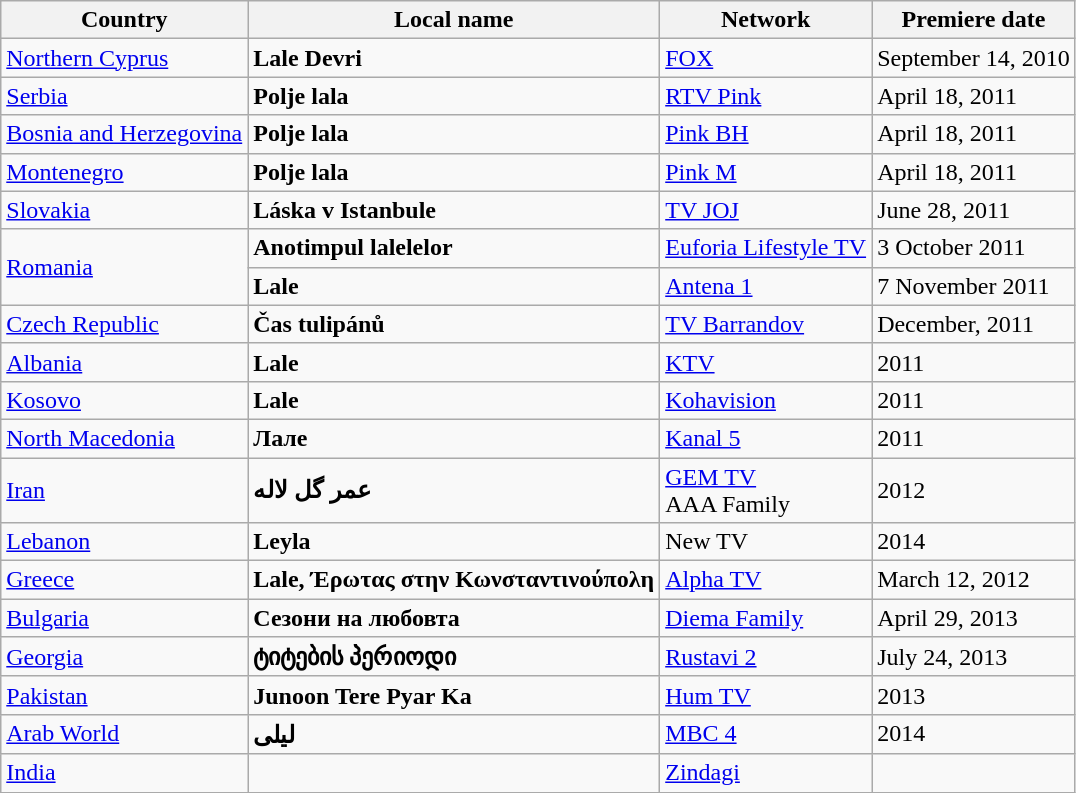<table class="wikitable">
<tr>
<th>Country</th>
<th>Local name</th>
<th>Network</th>
<th>Premiere date</th>
</tr>
<tr>
<td><a href='#'>Northern Cyprus</a></td>
<td><strong>Lale Devri</strong></td>
<td><a href='#'>FOX</a></td>
<td>September 14, 2010</td>
</tr>
<tr>
<td><a href='#'>Serbia</a></td>
<td><strong>Polje lala</strong></td>
<td><a href='#'>RTV Pink</a></td>
<td>April 18, 2011</td>
</tr>
<tr>
<td><a href='#'>Bosnia and Herzegovina</a></td>
<td><strong>Polje lala</strong></td>
<td><a href='#'>Pink BH</a></td>
<td>April 18, 2011</td>
</tr>
<tr>
<td><a href='#'>Montenegro</a></td>
<td><strong>Polje lala</strong></td>
<td><a href='#'>Pink M</a></td>
<td>April 18, 2011</td>
</tr>
<tr>
<td><a href='#'>Slovakia</a></td>
<td><strong>Láska v Istanbule</strong></td>
<td><a href='#'>TV JOJ</a></td>
<td>June 28, 2011</td>
</tr>
<tr>
<td rowspan="2"><a href='#'>Romania</a></td>
<td><strong>Anotimpul lalelelor</strong></td>
<td><a href='#'>Euforia Lifestyle TV</a></td>
<td>3 October 2011</td>
</tr>
<tr>
<td><strong>Lale</strong></td>
<td><a href='#'>Antena 1</a></td>
<td>7 November 2011</td>
</tr>
<tr>
<td><a href='#'>Czech Republic</a></td>
<td><strong>Čas tulipánů</strong></td>
<td><a href='#'>TV Barrandov</a></td>
<td>December, 2011</td>
</tr>
<tr>
<td><a href='#'>Albania</a></td>
<td><strong>Lale</strong></td>
<td><a href='#'>KTV</a></td>
<td>2011</td>
</tr>
<tr>
<td><a href='#'>Kosovo</a></td>
<td><strong>Lale</strong></td>
<td><a href='#'>Kohavision</a></td>
<td>2011</td>
</tr>
<tr>
<td><a href='#'>North Macedonia</a></td>
<td><strong>Лале</strong></td>
<td><a href='#'>Kanal 5</a></td>
<td>2011</td>
</tr>
<tr>
<td><a href='#'>Iran</a></td>
<td><strong>عمر گل لاله</strong></td>
<td><a href='#'>GEM TV</a> <br> AAA Family</td>
<td>2012</td>
</tr>
<tr>
<td><a href='#'>Lebanon</a></td>
<td><strong>Leyla</strong></td>
<td>New TV</td>
<td>2014</td>
</tr>
<tr>
<td><a href='#'>Greece</a></td>
<td><strong>Lale, Έρωτας στην Κωνσταντινούπολη</strong></td>
<td><a href='#'>Alpha TV</a></td>
<td>March 12, 2012</td>
</tr>
<tr>
<td><a href='#'>Bulgaria</a></td>
<td><strong>Сезони на любовта</strong></td>
<td><a href='#'>Diema Family</a></td>
<td>April 29, 2013</td>
</tr>
<tr>
<td><a href='#'>Georgia</a></td>
<td><strong>ტიტების პერიოდი</strong></td>
<td><a href='#'>Rustavi 2</a></td>
<td>July 24, 2013</td>
</tr>
<tr>
<td><a href='#'>Pakistan</a></td>
<td><strong>Junoon Tere Pyar Ka</strong></td>
<td><a href='#'>Hum TV</a></td>
<td>2013</td>
</tr>
<tr>
<td><a href='#'>Arab World</a></td>
<td><strong>ليلى</strong></td>
<td><a href='#'>MBC 4</a></td>
<td>2014</td>
</tr>
<tr>
<td><a href='#'>India</a></td>
<td></td>
<td><a href='#'>Zindagi</a></td>
<td></td>
</tr>
</table>
